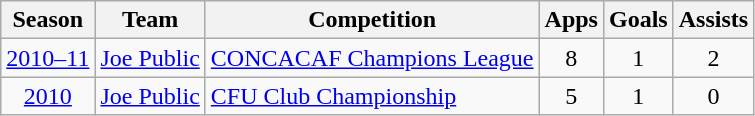<table class="wikitable" style="text-align: center;">
<tr>
<th>Season</th>
<th>Team</th>
<th>Competition</th>
<th>Apps</th>
<th>Goals</th>
<th>Assists</th>
</tr>
<tr>
<td><a href='#'>2010–11</a></td>
<td align="left"><a href='#'>Joe Public</a></td>
<td align="left"><a href='#'>CONCACAF Champions League</a></td>
<td>8</td>
<td>1</td>
<td>2</td>
</tr>
<tr>
<td><a href='#'>2010</a></td>
<td align="left"><a href='#'>Joe Public</a></td>
<td align="left"><a href='#'>CFU Club Championship</a></td>
<td>5</td>
<td>1</td>
<td>0</td>
</tr>
</table>
